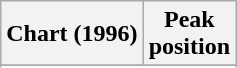<table class="wikitable sortable plainrowheaders" style="text-align:center">
<tr>
<th scope="col">Chart (1996)</th>
<th scope="col">Peak<br>position</th>
</tr>
<tr>
</tr>
<tr>
</tr>
<tr>
</tr>
</table>
